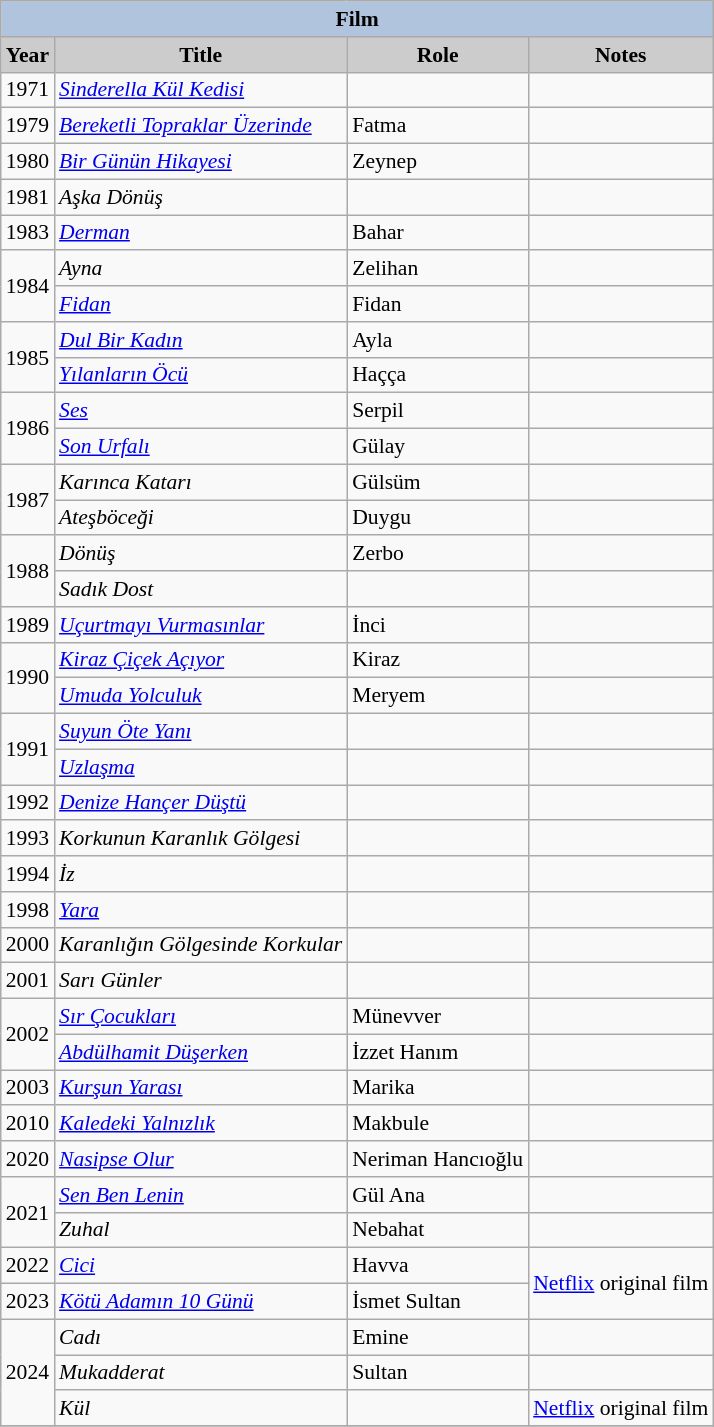<table class="wikitable" style="font-size:90%">
<tr>
<th colspan="4" style="background:LightSteelBlue">Film</th>
</tr>
<tr>
<th style="background:#CCCCCC">Year</th>
<th style="background:#CCCCCC">Title</th>
<th style="background:#CCCCCC">Role</th>
<th style="background:#CCCCCC">Notes</th>
</tr>
<tr>
<td>1971</td>
<td><em><a href='#'>Sinderella Kül Kedisi</a></em></td>
<td></td>
<td></td>
</tr>
<tr>
<td>1979</td>
<td><em><a href='#'>Bereketli Topraklar Üzerinde</a></em></td>
<td>Fatma</td>
<td></td>
</tr>
<tr>
<td>1980</td>
<td><em><a href='#'>Bir Günün Hikayesi</a></em></td>
<td>Zeynep</td>
<td></td>
</tr>
<tr>
<td>1981</td>
<td><em>Aşka Dönüş</em></td>
<td></td>
<td></td>
</tr>
<tr>
<td>1983</td>
<td><em><a href='#'>Derman</a></em></td>
<td>Bahar</td>
<td></td>
</tr>
<tr>
<td rowspan="2">1984</td>
<td><em>Ayna</em></td>
<td>Zelihan</td>
<td></td>
</tr>
<tr>
<td><em><a href='#'>Fidan</a></em></td>
<td>Fidan</td>
<td></td>
</tr>
<tr>
<td rowspan="2">1985</td>
<td><em><a href='#'>Dul Bir Kadın</a></em></td>
<td>Ayla</td>
<td></td>
</tr>
<tr>
<td><em><a href='#'>Yılanların Öcü</a></em></td>
<td>Haçça</td>
<td></td>
</tr>
<tr>
<td rowspan="2">1986</td>
<td><em><a href='#'>Ses</a></em></td>
<td>Serpil</td>
<td></td>
</tr>
<tr>
<td><em><a href='#'>Son Urfalı</a></em></td>
<td>Gülay</td>
<td></td>
</tr>
<tr>
<td rowspan="2">1987</td>
<td><em>Karınca Katarı</em></td>
<td>Gülsüm</td>
<td></td>
</tr>
<tr>
<td><em>Ateşböceği</em></td>
<td>Duygu</td>
<td></td>
</tr>
<tr>
<td rowspan="2">1988</td>
<td><em>Dönüş</em></td>
<td>Zerbo</td>
<td></td>
</tr>
<tr>
<td><em>Sadık Dost</em></td>
<td></td>
<td></td>
</tr>
<tr>
<td>1989</td>
<td><em><a href='#'>Uçurtmayı Vurmasınlar</a></em></td>
<td>İnci</td>
<td></td>
</tr>
<tr>
<td rowspan="2">1990</td>
<td><em><a href='#'>Kiraz Çiçek Açıyor</a></em></td>
<td>Kiraz</td>
<td></td>
</tr>
<tr>
<td><em><a href='#'>Umuda Yolculuk</a></em></td>
<td>Meryem</td>
<td></td>
</tr>
<tr>
<td rowspan="2">1991</td>
<td><em><a href='#'>Suyun Öte Yanı</a></em></td>
<td></td>
<td></td>
</tr>
<tr>
<td><em><a href='#'>Uzlaşma</a></em></td>
<td></td>
<td></td>
</tr>
<tr>
<td>1992</td>
<td><em><a href='#'>Denize Hançer Düştü</a></em></td>
<td></td>
<td></td>
</tr>
<tr>
<td>1993</td>
<td><em>Korkunun Karanlık Gölgesi</em></td>
<td></td>
<td></td>
</tr>
<tr>
<td>1994</td>
<td><em>İz</em></td>
<td></td>
<td></td>
</tr>
<tr>
<td>1998</td>
<td><em><a href='#'>Yara</a></em></td>
<td></td>
<td></td>
</tr>
<tr>
<td>2000</td>
<td><em>Karanlığın Gölgesinde Korkular</em></td>
<td></td>
<td></td>
</tr>
<tr>
<td>2001</td>
<td><em>Sarı Günler</em></td>
<td></td>
<td></td>
</tr>
<tr>
<td rowspan="2">2002</td>
<td><em><a href='#'>Sır Çocukları</a></em></td>
<td>Münevver</td>
<td></td>
</tr>
<tr>
<td><em><a href='#'>Abdülhamit Düşerken</a></em></td>
<td>İzzet Hanım</td>
<td></td>
</tr>
<tr>
<td>2003</td>
<td><em><a href='#'>Kurşun Yarası</a></em></td>
<td>Marika</td>
<td></td>
</tr>
<tr>
<td>2010</td>
<td><em><a href='#'>Kaledeki Yalnızlık</a></em></td>
<td>Makbule</td>
<td></td>
</tr>
<tr>
<td>2020</td>
<td><em><a href='#'>Nasipse Olur</a></em></td>
<td>Neriman Hancıoğlu</td>
<td></td>
</tr>
<tr>
<td rowspan="2">2021</td>
<td><em><a href='#'>Sen Ben Lenin</a></em></td>
<td>Gül Ana</td>
<td></td>
</tr>
<tr>
<td><em>Zuhal</em></td>
<td>Nebahat</td>
<td></td>
</tr>
<tr>
<td>2022</td>
<td><em><a href='#'>Cici</a></em></td>
<td>Havva</td>
<td rowspan="2"><a href='#'>Netflix</a> original film</td>
</tr>
<tr>
<td>2023</td>
<td><em><a href='#'>Kötü Adamın 10 Günü</a></em></td>
<td>İsmet Sultan</td>
</tr>
<tr>
<td rowspan="3">2024</td>
<td><em>Cadı</em></td>
<td>Emine</td>
<td></td>
</tr>
<tr>
<td><em>Mukadderat</em></td>
<td>Sultan</td>
<td></td>
</tr>
<tr>
<td><em>Kül</em></td>
<td></td>
<td><a href='#'>Netflix</a> original film</td>
</tr>
<tr>
</tr>
</table>
